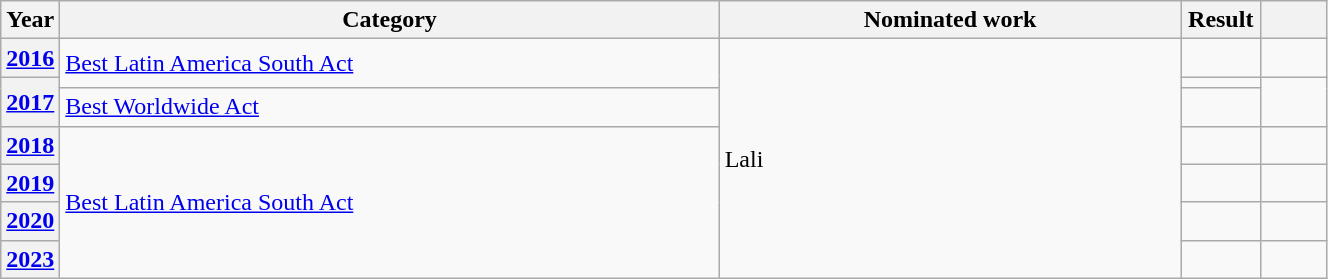<table class="wikitable plainrowheaders" style="width:70%;">
<tr>
<th scope="col" style="width:4%;">Year</th>
<th scope="col" style="width:50%;">Category</th>
<th scope="col" style="width:35%;">Nominated work</th>
<th scope="col" style="width:6%;">Result</th>
<th scope="col" style="width:6%;"></th>
</tr>
<tr>
<th scope="row"><a href='#'>2016</a></th>
<td rowspan="2"><a href='#'>Best Latin America South Act</a></td>
<td rowspan="7">Lali</td>
<td></td>
<td style="text-align:center;"></td>
</tr>
<tr>
<th scope="row" rowspan="2"><a href='#'>2017</a></th>
<td></td>
<td rowspan="2" style="text-align:center;"></td>
</tr>
<tr>
<td><a href='#'>Best Worldwide Act</a></td>
<td></td>
</tr>
<tr>
<th scope="row"><a href='#'>2018</a></th>
<td rowspan="4"><a href='#'>Best Latin America South Act</a></td>
<td></td>
<td style="text-align:center;"></td>
</tr>
<tr>
<th scope="row"><a href='#'>2019</a></th>
<td></td>
<td style="text-align:center;"></td>
</tr>
<tr>
<th scope="row"><a href='#'>2020</a></th>
<td></td>
<td style="text-align:center;"></td>
</tr>
<tr>
<th scope="row"><a href='#'>2023</a></th>
<td></td>
<td style="text-align:center;"></td>
</tr>
</table>
